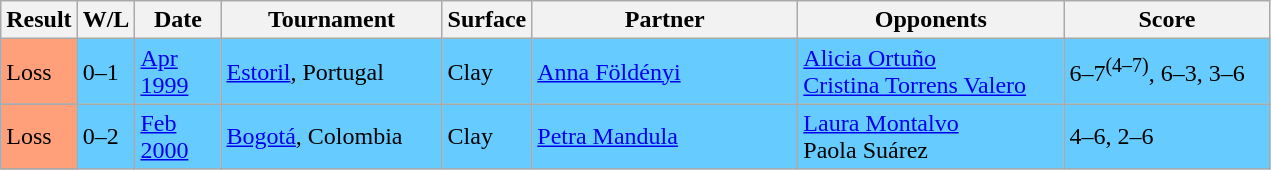<table class="sortable wikitable">
<tr>
<th>Result</th>
<th style="width:28px" class="unsortable">W/L</th>
<th style="width:50px">Date</th>
<th style="width:140px">Tournament</th>
<th style="width:50px">Surface</th>
<th style="width:170px">Partner</th>
<th style="width:170px">Opponents</th>
<th style="width:130px" class="unsortable">Score</th>
</tr>
<tr style="background:#6cf;">
<td style="background:#ffa07a;">Loss</td>
<td>0–1</td>
<td><a href='#'>Apr 1999</a></td>
<td><a href='#'>Estoril</a>, Portugal</td>
<td>Clay</td>
<td> <a href='#'>Anna Földényi</a></td>
<td> <a href='#'>Alicia Ortuño</a> <br>  <a href='#'>Cristina Torrens Valero</a></td>
<td>6–7<sup>(4–7)</sup>, 6–3, 3–6</td>
</tr>
<tr style="background:#6cf;">
<td style="background:#ffa07a;">Loss</td>
<td>0–2</td>
<td><a href='#'>Feb 2000</a></td>
<td><a href='#'>	Bogotá</a>, Colombia</td>
<td>Clay</td>
<td> <a href='#'>Petra Mandula</a></td>
<td> <a href='#'>Laura Montalvo</a> <br>  Paola Suárez</td>
<td>4–6, 2–6</td>
</tr>
</table>
